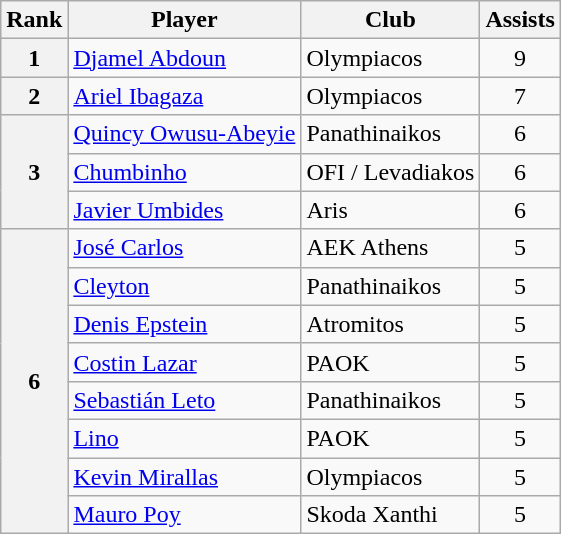<table class="wikitable" style="text-align:center">
<tr>
<th>Rank</th>
<th>Player</th>
<th>Club</th>
<th>Assists</th>
</tr>
<tr>
<th>1</th>
<td align="left"> <a href='#'>Djamel Abdoun</a></td>
<td align="left">Olympiacos</td>
<td>9</td>
</tr>
<tr>
<th>2</th>
<td align="left"> <a href='#'>Ariel Ibagaza</a></td>
<td align="left">Olympiacos</td>
<td>7</td>
</tr>
<tr>
<th rowspan=3>3</th>
<td align="left"> <a href='#'>Quincy Owusu-Abeyie</a></td>
<td align="left">Panathinaikos</td>
<td>6</td>
</tr>
<tr>
<td align="left"> <a href='#'>Chumbinho</a></td>
<td align="left">OFI / Levadiakos</td>
<td>6</td>
</tr>
<tr>
<td align="left"> <a href='#'>Javier Umbides</a></td>
<td align="left">Aris</td>
<td>6</td>
</tr>
<tr>
<th rowspan=9>6</th>
<td align="left"> <a href='#'>José Carlos</a></td>
<td align="left">AEK Athens</td>
<td>5</td>
</tr>
<tr>
<td align="left"> <a href='#'>Cleyton</a></td>
<td align="left">Panathinaikos</td>
<td>5</td>
</tr>
<tr>
<td align="left"> <a href='#'>Denis Epstein</a></td>
<td align="left">Atromitos</td>
<td>5</td>
</tr>
<tr>
<td align="left"> <a href='#'>Costin Lazar</a></td>
<td align="left">PAOK</td>
<td>5</td>
</tr>
<tr>
<td align="left"> <a href='#'>Sebastián Leto</a></td>
<td align="left">Panathinaikos</td>
<td>5</td>
</tr>
<tr>
<td align="left"> <a href='#'>Lino</a></td>
<td align="left">PAOK</td>
<td>5</td>
</tr>
<tr>
<td align="left"> <a href='#'>Kevin Mirallas</a></td>
<td align="left">Olympiacos</td>
<td>5</td>
</tr>
<tr>
<td align="left"> <a href='#'>Mauro Poy</a></td>
<td align="left">Skoda Xanthi</td>
<td>5</td>
</tr>
</table>
